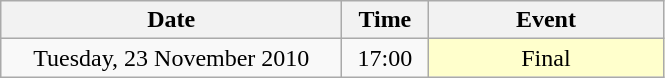<table class = "wikitable" style="text-align:center;">
<tr>
<th width=220>Date</th>
<th width=50>Time</th>
<th width=150>Event</th>
</tr>
<tr>
<td>Tuesday, 23 November 2010</td>
<td>17:00</td>
<td bgcolor=ffffcc>Final</td>
</tr>
</table>
